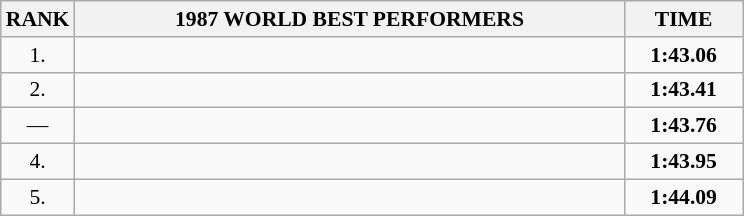<table class="wikitable" style="border-collapse: collapse; font-size: 90%;">
<tr>
<th>RANK</th>
<th align="center" style="width: 25em">1987 WORLD BEST PERFORMERS</th>
<th align="center" style="width: 5em">TIME</th>
</tr>
<tr>
<td align="center">1.</td>
<td></td>
<td align="center"><strong>1:43.06</strong></td>
</tr>
<tr>
<td align="center">2.</td>
<td></td>
<td align="center"><strong>1:43.41</strong></td>
</tr>
<tr>
<td align="center">—</td>
<td></td>
<td align="center"><strong>1:43.76</strong></td>
</tr>
<tr>
<td align="center">4.</td>
<td></td>
<td align="center"><strong>1:43.95</strong></td>
</tr>
<tr>
<td align="center">5.</td>
<td></td>
<td align="center"><strong>1:44.09</strong></td>
</tr>
</table>
